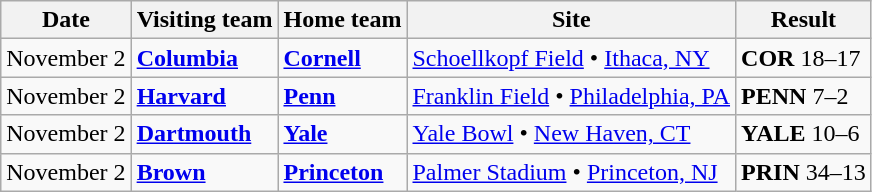<table class="wikitable">
<tr>
<th>Date</th>
<th>Visiting team</th>
<th>Home team</th>
<th>Site</th>
<th>Result</th>
</tr>
<tr>
<td>November 2</td>
<td><strong><a href='#'>Columbia</a></strong></td>
<td><strong><a href='#'>Cornell</a></strong></td>
<td><a href='#'>Schoellkopf Field</a> • <a href='#'>Ithaca, NY</a></td>
<td><strong>COR</strong> 18–17</td>
</tr>
<tr>
<td>November 2</td>
<td><strong><a href='#'>Harvard</a></strong></td>
<td><strong><a href='#'>Penn</a></strong></td>
<td><a href='#'>Franklin Field</a> • <a href='#'>Philadelphia, PA</a></td>
<td><strong>PENN</strong> 7–2</td>
</tr>
<tr>
<td>November 2</td>
<td><strong><a href='#'>Dartmouth</a></strong></td>
<td><strong><a href='#'>Yale</a></strong></td>
<td><a href='#'>Yale Bowl</a> • <a href='#'>New Haven, CT</a></td>
<td><strong>YALE</strong> 10–6</td>
</tr>
<tr>
<td>November 2</td>
<td><strong><a href='#'>Brown</a></strong></td>
<td><strong><a href='#'>Princeton</a></strong></td>
<td><a href='#'>Palmer Stadium</a> • <a href='#'>Princeton, NJ</a></td>
<td><strong>PRIN</strong> 34–13</td>
</tr>
</table>
